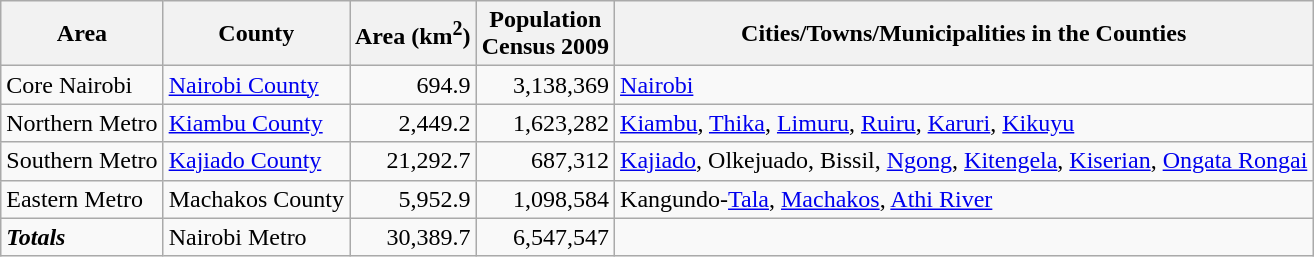<table class="sortable wikitable">
<tr>
<th>Area</th>
<th>County</th>
<th>Area (km<sup>2</sup>)</th>
<th>Population<br>Census 2009</th>
<th>Cities/Towns/Municipalities in the Counties</th>
</tr>
<tr>
<td>Core Nairobi</td>
<td><a href='#'>Nairobi County</a></td>
<td align="right">694.9</td>
<td align="right">3,138,369</td>
<td><a href='#'>Nairobi</a></td>
</tr>
<tr>
<td>Northern Metro</td>
<td><a href='#'>Kiambu County</a></td>
<td align="right">2,449.2</td>
<td align="right">1,623,282</td>
<td><a href='#'>Kiambu</a>, <a href='#'>Thika</a>, <a href='#'>Limuru</a>, <a href='#'>Ruiru</a>, <a href='#'>Karuri</a>, <a href='#'>Kikuyu</a></td>
</tr>
<tr>
<td>Southern Metro</td>
<td><a href='#'>Kajiado County</a></td>
<td align="right">21,292.7</td>
<td align="right">687,312</td>
<td><a href='#'>Kajiado</a>, Olkejuado, Bissil, <a href='#'>Ngong</a>, <a href='#'>Kitengela</a>, <a href='#'>Kiserian</a>, <a href='#'>Ongata Rongai</a></td>
</tr>
<tr>
<td>Eastern Metro</td>
<td>Machakos County</td>
<td align="right">5,952.9</td>
<td align="right">1,098,584</td>
<td>Kangundo-<a href='#'>Tala</a>, <a href='#'>Machakos</a>, <a href='#'>Athi River</a></td>
</tr>
<tr>
<td><strong><em>Totals</em></strong></td>
<td>Nairobi Metro</td>
<td align="right">30,389.7</td>
<td align="right">6,547,547</td>
<td></td>
</tr>
</table>
